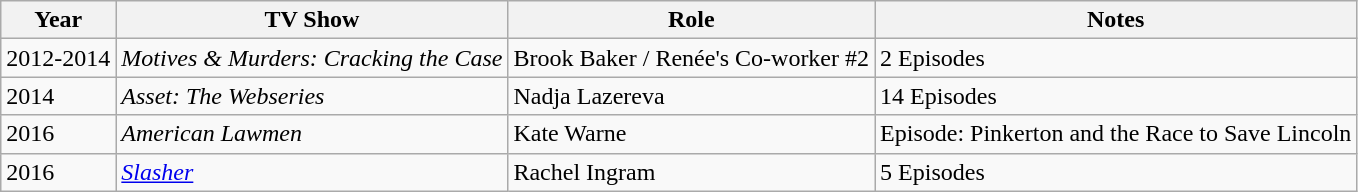<table class="wikitable">
<tr>
<th>Year</th>
<th>TV Show</th>
<th>Role</th>
<th>Notes</th>
</tr>
<tr>
<td>2012-2014</td>
<td><em>Motives & Murders: Cracking the Case</em></td>
<td>Brook Baker / Renée's Co-worker #2</td>
<td>2 Episodes</td>
</tr>
<tr>
<td>2014</td>
<td><em>Asset: The Webseries </em></td>
<td>Nadja Lazereva</td>
<td>14 Episodes</td>
</tr>
<tr>
<td>2016</td>
<td><em>American Lawmen</em></td>
<td>Kate Warne</td>
<td>Episode: Pinkerton and the Race to Save Lincoln</td>
</tr>
<tr>
<td>2016</td>
<td><em><a href='#'>Slasher</a></em></td>
<td>Rachel Ingram</td>
<td>5 Episodes</td>
</tr>
</table>
